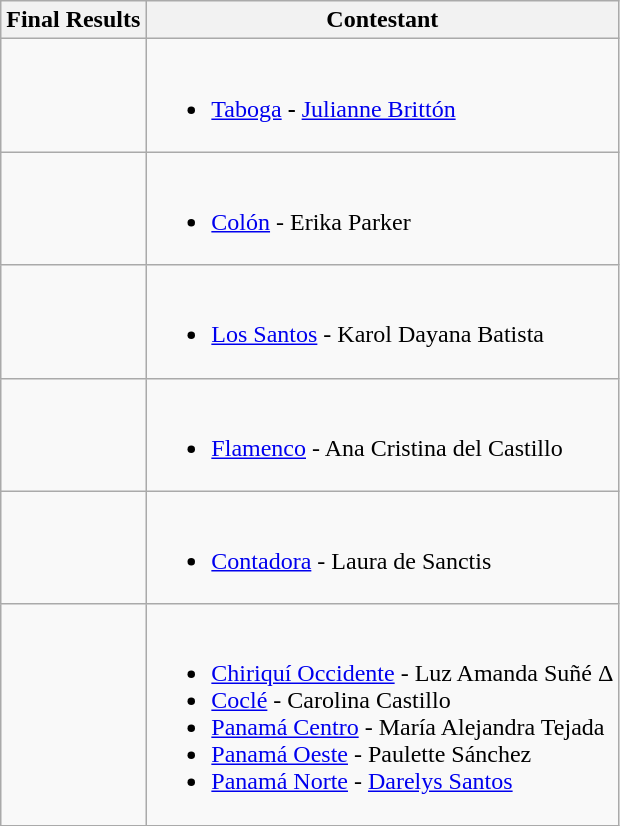<table class="wikitable">
<tr>
<th>Final Results</th>
<th>Contestant</th>
</tr>
<tr>
<td></td>
<td><br><ul><li> <a href='#'>Taboga</a><strong> - </strong><a href='#'>Julianne Brittón</a></li></ul></td>
</tr>
<tr>
<td></td>
<td><br><ul><li> <a href='#'>Colón</a> - Erika Parker</li></ul></td>
</tr>
<tr>
<td></td>
<td><br><ul><li> <a href='#'>Los Santos</a> - Karol Dayana Batista</li></ul></td>
</tr>
<tr>
<td></td>
<td><br><ul><li> <a href='#'>Flamenco</a> - Ana Cristina del Castillo</li></ul></td>
</tr>
<tr>
<td></td>
<td><br><ul><li> <a href='#'>Contadora</a> - Laura de Sanctis</li></ul></td>
</tr>
<tr>
<td></td>
<td><br><ul><li> <a href='#'>Chiriquí Occidente</a>  - Luz Amanda Suñé Δ</li><li> <a href='#'>Coclé</a>  - Carolina Castillo</li><li> <a href='#'>Panamá Centro</a> - María Alejandra Tejada</li><li> <a href='#'>Panamá Oeste</a> - Paulette Sánchez</li><li> <a href='#'>Panamá Norte</a> - <a href='#'>Darelys Santos</a></li></ul></td>
</tr>
</table>
